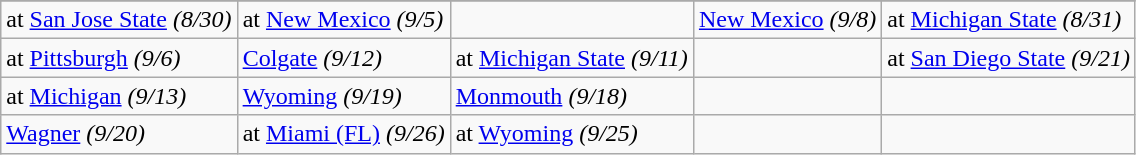<table class="wikitable">
<tr>
</tr>
<tr>
<td>at <a href='#'>San Jose State</a> <em>(8/30)</em></td>
<td>at <a href='#'>New Mexico</a> <em>(9/5)</em></td>
<td></td>
<td><a href='#'>New Mexico</a> <em>(9/8)</em></td>
<td>at <a href='#'>Michigan State</a> <em>(8/31)</em></td>
</tr>
<tr>
<td>at <a href='#'>Pittsburgh</a> <em>(9/6)</em></td>
<td><a href='#'>Colgate</a> <em>(9/12)</em></td>
<td>at <a href='#'>Michigan State</a> <em>(9/11)</em></td>
<td></td>
<td>at <a href='#'>San Diego State</a> <em>(9/21)</em></td>
</tr>
<tr>
<td>at <a href='#'>Michigan</a> <em>(9/13)</em></td>
<td><a href='#'>Wyoming</a> <em>(9/19)</em></td>
<td><a href='#'>Monmouth</a> <em>(9/18)</em></td>
<td></td>
<td></td>
</tr>
<tr>
<td><a href='#'>Wagner</a> <em>(9/20)</em></td>
<td>at <a href='#'>Miami (FL)</a> <em>(9/26)</em></td>
<td>at <a href='#'>Wyoming</a> <em>(9/25)</em></td>
<td></td>
<td></td>
</tr>
</table>
